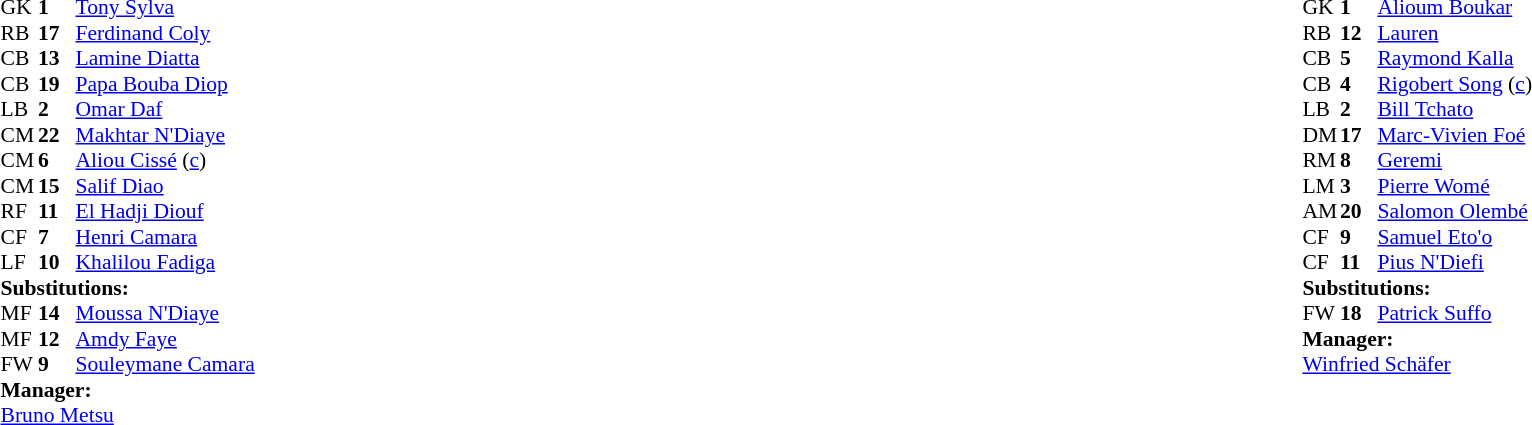<table width="100%">
<tr>
<td valign="top" width="50%"><br><table style="font-size: 90%" cellspacing="0" cellpadding="0">
<tr>
<th width="25"></th>
<th width="25"></th>
</tr>
<tr>
<td>GK</td>
<td><strong>1</strong></td>
<td><a href='#'>Tony Sylva</a></td>
</tr>
<tr>
<td>RB</td>
<td><strong>17</strong></td>
<td><a href='#'>Ferdinand Coly</a></td>
<td></td>
</tr>
<tr>
<td>CB</td>
<td><strong>13</strong></td>
<td><a href='#'>Lamine Diatta</a></td>
</tr>
<tr>
<td>CB</td>
<td><strong>19</strong></td>
<td><a href='#'>Papa Bouba Diop</a></td>
<td></td>
<td></td>
</tr>
<tr>
<td>LB</td>
<td><strong>2</strong></td>
<td><a href='#'>Omar Daf</a></td>
</tr>
<tr>
<td>CM</td>
<td><strong>22</strong></td>
<td><a href='#'>Makhtar N'Diaye</a></td>
<td></td>
<td></td>
</tr>
<tr>
<td>CM</td>
<td><strong>6</strong></td>
<td><a href='#'>Aliou Cissé</a> (<a href='#'>c</a>)</td>
</tr>
<tr>
<td>CM</td>
<td><strong>15</strong></td>
<td><a href='#'>Salif Diao</a></td>
</tr>
<tr>
<td>RF</td>
<td><strong>11</strong></td>
<td><a href='#'>El Hadji Diouf</a></td>
<td></td>
</tr>
<tr>
<td>CF</td>
<td><strong>7</strong></td>
<td><a href='#'>Henri Camara</a></td>
<td></td>
<td></td>
</tr>
<tr>
<td>LF</td>
<td><strong>10</strong></td>
<td><a href='#'>Khalilou Fadiga</a></td>
</tr>
<tr>
<td colspan=3><strong>Substitutions:</strong></td>
</tr>
<tr>
<td>MF</td>
<td><strong>14</strong></td>
<td><a href='#'>Moussa N'Diaye</a></td>
<td></td>
<td></td>
</tr>
<tr>
<td>MF</td>
<td><strong>12</strong></td>
<td><a href='#'>Amdy Faye</a></td>
<td></td>
<td></td>
</tr>
<tr>
<td>FW</td>
<td><strong>9</strong></td>
<td><a href='#'>Souleymane Camara</a></td>
<td></td>
<td></td>
</tr>
<tr>
<td colspan=3><strong>Manager:</strong></td>
</tr>
<tr>
<td colspan=3> <a href='#'>Bruno Metsu</a></td>
</tr>
</table>
</td>
<td valign="top" width="50%"><br><table style="font-size: 90%" cellspacing="0" cellpadding="0" align="center">
<tr>
<th width=25></th>
<th width=25></th>
</tr>
<tr>
<td>GK</td>
<td><strong>1</strong></td>
<td><a href='#'>Alioum Boukar</a></td>
</tr>
<tr>
<td>RB</td>
<td><strong>12</strong></td>
<td><a href='#'>Lauren</a></td>
</tr>
<tr>
<td>CB</td>
<td><strong>5</strong></td>
<td><a href='#'>Raymond Kalla</a></td>
</tr>
<tr>
<td>CB</td>
<td><strong>4</strong></td>
<td><a href='#'>Rigobert Song</a> (<a href='#'>c</a>)</td>
</tr>
<tr>
<td>LB</td>
<td><strong>2</strong></td>
<td><a href='#'>Bill Tchato</a></td>
<td></td>
</tr>
<tr>
<td>DM</td>
<td><strong>17</strong></td>
<td><a href='#'>Marc-Vivien Foé</a></td>
<td></td>
</tr>
<tr>
<td>RM</td>
<td><strong>8</strong></td>
<td><a href='#'>Geremi</a></td>
</tr>
<tr>
<td>LM</td>
<td><strong>3</strong></td>
<td><a href='#'>Pierre Womé</a></td>
</tr>
<tr>
<td>AM</td>
<td><strong>20</strong></td>
<td><a href='#'>Salomon Olembé</a></td>
</tr>
<tr>
<td>CF</td>
<td><strong>9</strong></td>
<td><a href='#'>Samuel Eto'o</a></td>
<td></td>
</tr>
<tr>
<td>CF</td>
<td><strong>11</strong></td>
<td><a href='#'>Pius N'Diefi</a></td>
<td></td>
<td></td>
</tr>
<tr>
<td colspan=3><strong>Substitutions:</strong></td>
</tr>
<tr>
<td>FW</td>
<td><strong>18</strong></td>
<td><a href='#'>Patrick Suffo</a></td>
<td></td>
<td></td>
</tr>
<tr>
<td colspan=3><strong>Manager:</strong></td>
</tr>
<tr>
<td colspan=3> <a href='#'>Winfried Schäfer</a></td>
</tr>
</table>
</td>
</tr>
</table>
